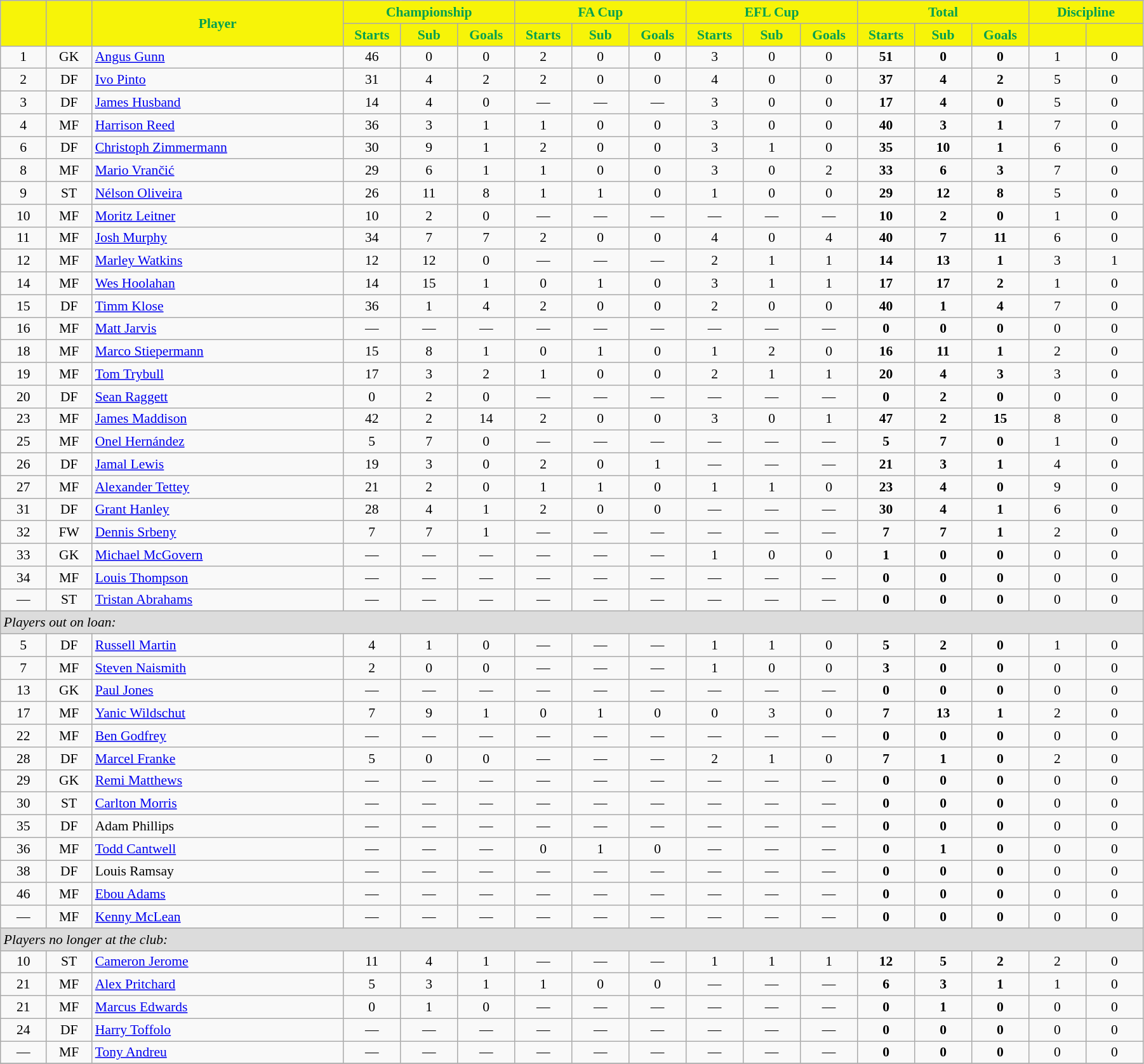<table class="wikitable"  style="text-align:center; font-size:90%; width:95%;">
<tr>
<th rowspan="2" style="background:#F7F408; color:#00A050;  width: 4%"></th>
<th rowspan="2" style="background:#F7F408; color:#00A050;  width: 4%"></th>
<th rowspan="2" style="background:#F7F408; color:#00A050; ">Player</th>
<th colspan="3" style="background:#F7F408; color:#00A050; ">Championship</th>
<th colspan="3" style="background:#F7F408; color:#00A050; ">FA Cup</th>
<th colspan="3" style="background:#F7F408; color:#00A050; ">EFL Cup</th>
<th colspan="3" style="background:#F7F408; color:#00A050; ">Total</th>
<th colspan="2" style="background:#F7F408; color:#00A050; ">Discipline</th>
</tr>
<tr>
<th style="background:#F7F408; color:#00A050;  width: 5%;">Starts</th>
<th style="background:#F7F408; color:#00A050;  width: 5%;">Sub</th>
<th style="background:#F7F408; color:#00A050;  width: 5%;">Goals</th>
<th style="background:#F7F408; color:#00A050;  width: 5%;">Starts</th>
<th style="background:#F7F408; color:#00A050;  width: 5%;">Sub</th>
<th style="background:#F7F408; color:#00A050;  width: 5%;">Goals</th>
<th style="background:#F7F408; color:#00A050;  width: 5%;">Starts</th>
<th style="background:#F7F408; color:#00A050;  width: 5%;">Sub</th>
<th style="background:#F7F408; color:#00A050;  width: 5%;">Goals</th>
<th style="background:#F7F408; color:#00A050;  width: 5%;">Starts</th>
<th style="background:#F7F408; color:#00A050;  width: 5%;">Sub</th>
<th style="background:#F7F408; color:#00A050;  width: 5%;">Goals</th>
<th style="background:#F7F408; color:#00A050;  width: 5%;"></th>
<th style="background:#F7F408; color:#00A050;  width: 5%;"></th>
</tr>
<tr>
<td>1</td>
<td>GK</td>
<td style="text-align:left;"><a href='#'>Angus Gunn</a></td>
<td>46</td>
<td>0</td>
<td>0</td>
<td>2</td>
<td>0</td>
<td>0</td>
<td>3</td>
<td>0</td>
<td>0</td>
<td><strong>51</strong></td>
<td><strong>0</strong></td>
<td><strong>0</strong></td>
<td>1</td>
<td>0</td>
</tr>
<tr>
<td>2</td>
<td>DF</td>
<td style="text-align:left;"><a href='#'>Ivo Pinto</a></td>
<td>31</td>
<td>4</td>
<td>2</td>
<td>2</td>
<td>0</td>
<td>0</td>
<td>4</td>
<td>0</td>
<td>0</td>
<td><strong>37</strong></td>
<td><strong>4</strong></td>
<td><strong>2</strong></td>
<td>5</td>
<td>0</td>
</tr>
<tr>
<td>3</td>
<td>DF</td>
<td style="text-align:left;"><a href='#'>James Husband</a></td>
<td>14</td>
<td>4</td>
<td>0</td>
<td>—</td>
<td>—</td>
<td>—</td>
<td>3</td>
<td>0</td>
<td>0</td>
<td><strong>17</strong></td>
<td><strong>4</strong></td>
<td><strong>0</strong></td>
<td>5</td>
<td>0</td>
</tr>
<tr>
<td>4</td>
<td>MF</td>
<td style="text-align:left;"><a href='#'>Harrison Reed</a></td>
<td>36</td>
<td>3</td>
<td>1</td>
<td>1</td>
<td>0</td>
<td>0</td>
<td>3</td>
<td>0</td>
<td>0</td>
<td><strong>40</strong></td>
<td><strong>3</strong></td>
<td><strong>1</strong></td>
<td>7</td>
<td>0</td>
</tr>
<tr>
<td>6</td>
<td>DF</td>
<td style="text-align:left;"><a href='#'>Christoph Zimmermann</a></td>
<td>30</td>
<td>9</td>
<td>1</td>
<td>2</td>
<td>0</td>
<td>0</td>
<td>3</td>
<td>1</td>
<td>0</td>
<td><strong>35</strong></td>
<td><strong>10</strong></td>
<td><strong>1</strong></td>
<td>6</td>
<td>0</td>
</tr>
<tr>
<td>8</td>
<td>MF</td>
<td style="text-align:left;"><a href='#'>Mario Vrančić</a></td>
<td>29</td>
<td>6</td>
<td>1</td>
<td>1</td>
<td>0</td>
<td>0</td>
<td>3</td>
<td>0</td>
<td>2</td>
<td><strong>33</strong></td>
<td><strong>6</strong></td>
<td><strong>3</strong></td>
<td>7</td>
<td>0</td>
</tr>
<tr>
<td>9</td>
<td>ST</td>
<td style="text-align:left;"><a href='#'>Nélson Oliveira</a></td>
<td>26</td>
<td>11</td>
<td>8</td>
<td>1</td>
<td>1</td>
<td>0</td>
<td>1</td>
<td>0</td>
<td>0</td>
<td><strong>29</strong></td>
<td><strong>12</strong></td>
<td><strong>8</strong></td>
<td>5</td>
<td>0</td>
</tr>
<tr>
<td>10</td>
<td>MF</td>
<td style="text-align:left;"><a href='#'>Moritz Leitner</a></td>
<td>10</td>
<td>2</td>
<td>0</td>
<td>—</td>
<td>—</td>
<td>—</td>
<td>—</td>
<td>—</td>
<td>—</td>
<td><strong>10</strong></td>
<td><strong>2</strong></td>
<td><strong>0</strong></td>
<td>1</td>
<td>0</td>
</tr>
<tr>
<td>11</td>
<td>MF</td>
<td style="text-align:left;"><a href='#'>Josh Murphy</a></td>
<td>34</td>
<td>7</td>
<td>7</td>
<td>2</td>
<td>0</td>
<td>0</td>
<td>4</td>
<td>0</td>
<td>4</td>
<td><strong>40</strong></td>
<td><strong>7</strong></td>
<td><strong>11</strong></td>
<td>6</td>
<td>0</td>
</tr>
<tr>
<td>12</td>
<td>MF</td>
<td style="text-align:left;"><a href='#'>Marley Watkins</a></td>
<td>12</td>
<td>12</td>
<td>0</td>
<td>—</td>
<td>—</td>
<td>—</td>
<td>2</td>
<td>1</td>
<td>1</td>
<td><strong>14</strong></td>
<td><strong>13</strong></td>
<td><strong>1</strong></td>
<td>3</td>
<td>1</td>
</tr>
<tr>
<td>14</td>
<td>MF</td>
<td style="text-align:left;"><a href='#'>Wes Hoolahan</a></td>
<td>14</td>
<td>15</td>
<td>1</td>
<td>0</td>
<td>1</td>
<td>0</td>
<td>3</td>
<td>1</td>
<td>1</td>
<td><strong>17</strong></td>
<td><strong>17</strong></td>
<td><strong>2</strong></td>
<td>1</td>
<td>0</td>
</tr>
<tr>
<td>15</td>
<td>DF</td>
<td style="text-align:left;"><a href='#'>Timm Klose</a></td>
<td>36</td>
<td>1</td>
<td>4</td>
<td>2</td>
<td>0</td>
<td>0</td>
<td>2</td>
<td>0</td>
<td>0</td>
<td><strong>40</strong></td>
<td><strong>1</strong></td>
<td><strong>4</strong></td>
<td>7</td>
<td>0</td>
</tr>
<tr>
<td>16</td>
<td>MF</td>
<td style="text-align:left;"><a href='#'>Matt Jarvis</a></td>
<td>—</td>
<td>—</td>
<td>—</td>
<td>—</td>
<td>—</td>
<td>—</td>
<td>—</td>
<td>—</td>
<td>—</td>
<td><strong>0</strong></td>
<td><strong>0</strong></td>
<td><strong>0</strong></td>
<td>0</td>
<td>0</td>
</tr>
<tr>
<td>18</td>
<td>MF</td>
<td style= "text-align:left;"><a href='#'>Marco Stiepermann</a></td>
<td>15</td>
<td>8</td>
<td>1</td>
<td>0</td>
<td>1</td>
<td>0</td>
<td>1</td>
<td>2</td>
<td>0</td>
<td><strong>16</strong></td>
<td><strong>11</strong></td>
<td><strong>1</strong></td>
<td>2</td>
<td>0</td>
</tr>
<tr>
<td>19</td>
<td>MF</td>
<td style="text-align:left;"><a href='#'>Tom Trybull</a></td>
<td>17</td>
<td>3</td>
<td>2</td>
<td>1</td>
<td>0</td>
<td>0</td>
<td>2</td>
<td>1</td>
<td>1</td>
<td><strong>20</strong></td>
<td><strong>4</strong></td>
<td><strong>3</strong></td>
<td>3</td>
<td>0</td>
</tr>
<tr>
<td>20</td>
<td>DF</td>
<td style="text-align:left;"><a href='#'>Sean Raggett</a></td>
<td>0</td>
<td>2</td>
<td>0</td>
<td>—</td>
<td>—</td>
<td>—</td>
<td>—</td>
<td>—</td>
<td>—</td>
<td><strong>0</strong></td>
<td><strong>2</strong></td>
<td><strong>0</strong></td>
<td>0</td>
<td>0</td>
</tr>
<tr>
<td>23</td>
<td>MF</td>
<td style="text-align:left;"><a href='#'>James Maddison</a></td>
<td>42</td>
<td>2</td>
<td>14</td>
<td>2</td>
<td>0</td>
<td>0</td>
<td>3</td>
<td>0</td>
<td>1</td>
<td><strong>47</strong></td>
<td><strong>2</strong></td>
<td><strong>15</strong></td>
<td>8</td>
<td>0</td>
</tr>
<tr>
<td>25</td>
<td>MF</td>
<td style="text-align:left;"><a href='#'>Onel Hernández</a></td>
<td>5</td>
<td>7</td>
<td>0</td>
<td>—</td>
<td>—</td>
<td>—</td>
<td>—</td>
<td>—</td>
<td>—</td>
<td><strong>5</strong></td>
<td><strong>7</strong></td>
<td><strong>0</strong></td>
<td>1</td>
<td>0</td>
</tr>
<tr>
<td>26</td>
<td>DF</td>
<td style="text-align:left;"><a href='#'>Jamal Lewis</a></td>
<td>19</td>
<td>3</td>
<td>0</td>
<td>2</td>
<td>0</td>
<td>1</td>
<td>—</td>
<td>—</td>
<td>—</td>
<td><strong>21</strong></td>
<td><strong>3</strong></td>
<td><strong>1</strong></td>
<td>4</td>
<td>0</td>
</tr>
<tr>
<td>27</td>
<td>MF</td>
<td style="text-align:left;"><a href='#'>Alexander Tettey</a></td>
<td>21</td>
<td>2</td>
<td>0</td>
<td>1</td>
<td>1</td>
<td>0</td>
<td>1</td>
<td>1</td>
<td>0</td>
<td><strong>23</strong></td>
<td><strong>4</strong></td>
<td><strong>0</strong></td>
<td>9</td>
<td>0</td>
</tr>
<tr>
<td>31</td>
<td>DF</td>
<td style="text-align:left;"><a href='#'>Grant Hanley</a></td>
<td>28</td>
<td>4</td>
<td>1</td>
<td>2</td>
<td>0</td>
<td>0</td>
<td>—</td>
<td>—</td>
<td>—</td>
<td><strong>30</strong></td>
<td><strong>4</strong></td>
<td><strong>1</strong></td>
<td>6</td>
<td>0</td>
</tr>
<tr>
<td>32</td>
<td>FW</td>
<td style="text-align:left;"><a href='#'>Dennis Srbeny</a></td>
<td>7</td>
<td>7</td>
<td>1</td>
<td>—</td>
<td>—</td>
<td>—</td>
<td>—</td>
<td>—</td>
<td>—</td>
<td><strong>7</strong></td>
<td><strong>7</strong></td>
<td><strong>1</strong></td>
<td>2</td>
<td>0</td>
</tr>
<tr>
<td>33</td>
<td>GK</td>
<td style="text-align:left;"><a href='#'>Michael McGovern</a></td>
<td>—</td>
<td>—</td>
<td>—</td>
<td>—</td>
<td>—</td>
<td>—</td>
<td>1</td>
<td>0</td>
<td>0</td>
<td><strong>1</strong></td>
<td><strong>0</strong></td>
<td><strong>0</strong></td>
<td>0</td>
<td>0</td>
</tr>
<tr>
<td>34</td>
<td>MF</td>
<td style="text-align:left;"><a href='#'>Louis Thompson</a></td>
<td>—</td>
<td>—</td>
<td>—</td>
<td>—</td>
<td>—</td>
<td>—</td>
<td>—</td>
<td>—</td>
<td>—</td>
<td><strong>0</strong></td>
<td><strong>0</strong></td>
<td><strong>0</strong></td>
<td>0</td>
<td>0</td>
</tr>
<tr>
<td>—</td>
<td>ST</td>
<td style="text-align:left;"><a href='#'>Tristan Abrahams</a></td>
<td>—</td>
<td>—</td>
<td>—</td>
<td>—</td>
<td>—</td>
<td>—</td>
<td>—</td>
<td>—</td>
<td>—</td>
<td><strong>0</strong></td>
<td><strong>0</strong></td>
<td><strong>0</strong></td>
<td>0</td>
<td>0</td>
</tr>
<tr>
<td colspan="18" style="background:#dcdcdc; text-align:left;"><em>Players out on loan:</em></td>
</tr>
<tr>
<td>5</td>
<td>DF</td>
<td style="text-align:left;"><a href='#'>Russell Martin</a></td>
<td>4</td>
<td>1</td>
<td>0</td>
<td>—</td>
<td>—</td>
<td>—</td>
<td>1</td>
<td>1</td>
<td>0</td>
<td><strong>5</strong></td>
<td><strong>2</strong></td>
<td><strong>0</strong></td>
<td>1</td>
<td>0</td>
</tr>
<tr>
<td>7</td>
<td>MF</td>
<td style="text-align:left;"><a href='#'>Steven Naismith</a></td>
<td>2</td>
<td>0</td>
<td>0</td>
<td>—</td>
<td>—</td>
<td>—</td>
<td>1</td>
<td>0</td>
<td>0</td>
<td><strong>3</strong></td>
<td><strong>0</strong></td>
<td><strong>0</strong></td>
<td>0</td>
<td>0</td>
</tr>
<tr>
<td>13</td>
<td>GK</td>
<td style="text-align:left;"><a href='#'>Paul Jones</a></td>
<td>—</td>
<td>—</td>
<td>—</td>
<td>—</td>
<td>—</td>
<td>—</td>
<td>—</td>
<td>—</td>
<td>—</td>
<td><strong>0</strong></td>
<td><strong>0</strong></td>
<td><strong>0</strong></td>
<td>0</td>
<td>0</td>
</tr>
<tr>
<td>17</td>
<td>MF</td>
<td style="text-align:left;"><a href='#'>Yanic Wildschut</a></td>
<td>7</td>
<td>9</td>
<td>1</td>
<td>0</td>
<td>1</td>
<td>0</td>
<td>0</td>
<td>3</td>
<td>0</td>
<td><strong>7</strong></td>
<td><strong>13</strong></td>
<td><strong>1</strong></td>
<td>2</td>
<td>0</td>
</tr>
<tr>
<td>22</td>
<td>MF</td>
<td style="text-align:left;"><a href='#'>Ben Godfrey</a></td>
<td>—</td>
<td>—</td>
<td>—</td>
<td>—</td>
<td>—</td>
<td>—</td>
<td>—</td>
<td>—</td>
<td>—</td>
<td><strong>0</strong></td>
<td><strong>0</strong></td>
<td><strong>0</strong></td>
<td>0</td>
<td>0</td>
</tr>
<tr>
<td>28</td>
<td>DF</td>
<td style="text-align:left;"><a href='#'>Marcel Franke</a></td>
<td>5</td>
<td>0</td>
<td>0</td>
<td>—</td>
<td>—</td>
<td>—</td>
<td>2</td>
<td>1</td>
<td>0</td>
<td><strong>7</strong></td>
<td><strong>1</strong></td>
<td><strong>0</strong></td>
<td>2</td>
<td>0</td>
</tr>
<tr>
<td>29</td>
<td>GK</td>
<td style="text-align:left;"><a href='#'>Remi Matthews</a></td>
<td>—</td>
<td>—</td>
<td>—</td>
<td>—</td>
<td>—</td>
<td>—</td>
<td>—</td>
<td>—</td>
<td>—</td>
<td><strong>0</strong></td>
<td><strong>0</strong></td>
<td><strong>0</strong></td>
<td>0</td>
<td>0</td>
</tr>
<tr>
<td>30</td>
<td>ST</td>
<td style="text-align:left;"><a href='#'>Carlton Morris</a></td>
<td>—</td>
<td>—</td>
<td>—</td>
<td>—</td>
<td>—</td>
<td>—</td>
<td>—</td>
<td>—</td>
<td>—</td>
<td><strong>0</strong></td>
<td><strong>0</strong></td>
<td><strong>0</strong></td>
<td>0</td>
<td>0</td>
</tr>
<tr>
<td>35</td>
<td>DF</td>
<td style="text-align:left;">Adam Phillips</td>
<td>—</td>
<td>—</td>
<td>—</td>
<td>—</td>
<td>—</td>
<td>—</td>
<td>—</td>
<td>—</td>
<td>—</td>
<td><strong>0</strong></td>
<td><strong>0</strong></td>
<td><strong>0</strong></td>
<td>0</td>
<td>0</td>
</tr>
<tr>
<td>36</td>
<td>MF</td>
<td style="text-align:left;"><a href='#'>Todd Cantwell</a></td>
<td>—</td>
<td>—</td>
<td>—</td>
<td>0</td>
<td>1</td>
<td>0</td>
<td>—</td>
<td>—</td>
<td>—</td>
<td><strong>0</strong></td>
<td><strong>1</strong></td>
<td><strong>0</strong></td>
<td>0</td>
<td>0</td>
</tr>
<tr>
<td>38</td>
<td>DF</td>
<td style="text-align:left;">Louis Ramsay</td>
<td>—</td>
<td>—</td>
<td>—</td>
<td>—</td>
<td>—</td>
<td>—</td>
<td>—</td>
<td>—</td>
<td>—</td>
<td><strong>0</strong></td>
<td><strong>0</strong></td>
<td><strong>0</strong></td>
<td>0</td>
<td>0</td>
</tr>
<tr>
<td>46</td>
<td>MF</td>
<td style="text-align:left;"><a href='#'>Ebou Adams</a></td>
<td>—</td>
<td>—</td>
<td>—</td>
<td>—</td>
<td>—</td>
<td>—</td>
<td>—</td>
<td>—</td>
<td>—</td>
<td><strong>0</strong></td>
<td><strong>0</strong></td>
<td><strong>0</strong></td>
<td>0</td>
<td>0</td>
</tr>
<tr>
<td>—</td>
<td>MF</td>
<td style="text-align:left;"><a href='#'>Kenny McLean</a></td>
<td>—</td>
<td>—</td>
<td>—</td>
<td>—</td>
<td>—</td>
<td>—</td>
<td>—</td>
<td>—</td>
<td>—</td>
<td><strong>0</strong></td>
<td><strong>0</strong></td>
<td><strong>0</strong></td>
<td>0</td>
<td>0</td>
</tr>
<tr>
<td colspan="18" style="background:#dcdcdc; text-align:left;"><em>Players no longer at the club:</em></td>
</tr>
<tr>
<td>10</td>
<td>ST</td>
<td style="text-align:left;"><a href='#'>Cameron Jerome</a></td>
<td>11</td>
<td>4</td>
<td>1</td>
<td>—</td>
<td>—</td>
<td>—</td>
<td>1</td>
<td>1</td>
<td>1</td>
<td><strong>12</strong></td>
<td><strong>5</strong></td>
<td><strong>2</strong></td>
<td>2</td>
<td>0</td>
</tr>
<tr>
<td>21</td>
<td>MF</td>
<td style="text-align:left;"><a href='#'>Alex Pritchard</a></td>
<td>5</td>
<td>3</td>
<td>1</td>
<td>1</td>
<td>0</td>
<td>0</td>
<td>—</td>
<td>—</td>
<td>—</td>
<td><strong>6</strong></td>
<td><strong>3</strong></td>
<td><strong>1</strong></td>
<td>1</td>
<td>0</td>
</tr>
<tr>
<td>21</td>
<td>MF</td>
<td style="text-align:left;"><a href='#'>Marcus Edwards</a></td>
<td>0</td>
<td>1</td>
<td>0</td>
<td>—</td>
<td>—</td>
<td>—</td>
<td>—</td>
<td>—</td>
<td>—</td>
<td><strong>0</strong></td>
<td><strong>1</strong></td>
<td><strong>0</strong></td>
<td>0</td>
<td>0</td>
</tr>
<tr>
<td>24</td>
<td>DF</td>
<td style="text-align:left;"><a href='#'>Harry Toffolo</a></td>
<td>—</td>
<td>—</td>
<td>—</td>
<td>—</td>
<td>—</td>
<td>—</td>
<td>—</td>
<td>—</td>
<td>—</td>
<td><strong>0</strong></td>
<td><strong>0</strong></td>
<td><strong>0</strong></td>
<td>0</td>
<td>0</td>
</tr>
<tr>
<td>—</td>
<td>MF</td>
<td style="text-align:left;"><a href='#'>Tony Andreu</a></td>
<td>—</td>
<td>—</td>
<td>—</td>
<td>—</td>
<td>—</td>
<td>—</td>
<td>—</td>
<td>—</td>
<td>—</td>
<td><strong>0</strong></td>
<td><strong>0</strong></td>
<td><strong>0</strong></td>
<td>0</td>
<td>0</td>
</tr>
<tr>
</tr>
</table>
